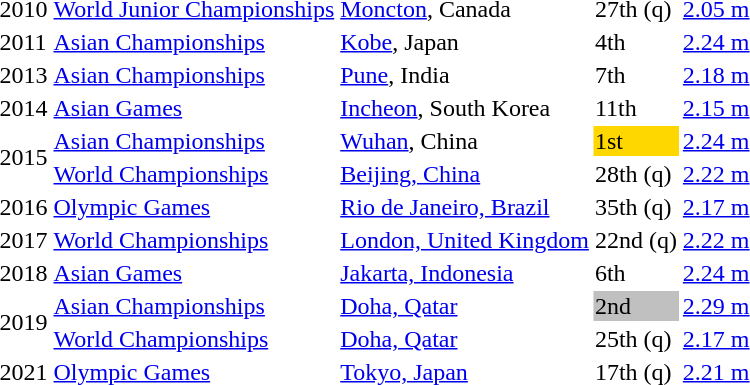<table>
<tr>
<td>2010</td>
<td><a href='#'>World Junior Championships</a></td>
<td><a href='#'>Moncton</a>, Canada</td>
<td>27th (q)</td>
<td><a href='#'>2.05 m</a></td>
</tr>
<tr>
<td>2011</td>
<td><a href='#'>Asian Championships</a></td>
<td><a href='#'>Kobe</a>, Japan</td>
<td>4th</td>
<td><a href='#'>2.24 m</a></td>
</tr>
<tr>
<td>2013</td>
<td><a href='#'>Asian Championships</a></td>
<td><a href='#'>Pune</a>, India</td>
<td>7th</td>
<td><a href='#'>2.18 m</a></td>
</tr>
<tr>
<td>2014</td>
<td><a href='#'>Asian Games</a></td>
<td><a href='#'>Incheon</a>, South Korea</td>
<td>11th</td>
<td><a href='#'>2.15 m</a></td>
</tr>
<tr>
<td rowspan=2>2015</td>
<td><a href='#'>Asian Championships</a></td>
<td><a href='#'>Wuhan</a>, China</td>
<td bgcolor=gold>1st</td>
<td><a href='#'>2.24 m</a></td>
</tr>
<tr>
<td><a href='#'>World Championships</a></td>
<td><a href='#'>Beijing, China</a></td>
<td>28th (q)</td>
<td><a href='#'>2.22 m</a></td>
</tr>
<tr>
<td>2016</td>
<td><a href='#'>Olympic Games</a></td>
<td><a href='#'>Rio de Janeiro, Brazil</a></td>
<td>35th (q)</td>
<td><a href='#'>2.17 m</a></td>
</tr>
<tr>
<td>2017</td>
<td><a href='#'>World Championships</a></td>
<td><a href='#'>London, United Kingdom</a></td>
<td>22nd (q)</td>
<td><a href='#'>2.22 m</a></td>
</tr>
<tr>
<td>2018</td>
<td><a href='#'>Asian Games</a></td>
<td><a href='#'>Jakarta, Indonesia</a></td>
<td>6th</td>
<td><a href='#'>2.24 m</a></td>
</tr>
<tr>
<td rowspan=2>2019</td>
<td><a href='#'>Asian Championships</a></td>
<td><a href='#'>Doha, Qatar</a></td>
<td bgcolor=silver>2nd</td>
<td><a href='#'>2.29 m</a></td>
</tr>
<tr>
<td><a href='#'>World Championships</a></td>
<td><a href='#'>Doha, Qatar</a></td>
<td>25th (q)</td>
<td><a href='#'>2.17 m</a></td>
</tr>
<tr>
<td>2021</td>
<td><a href='#'>Olympic Games</a></td>
<td><a href='#'>Tokyo, Japan</a></td>
<td>17th (q)</td>
<td><a href='#'>2.21 m</a></td>
</tr>
</table>
